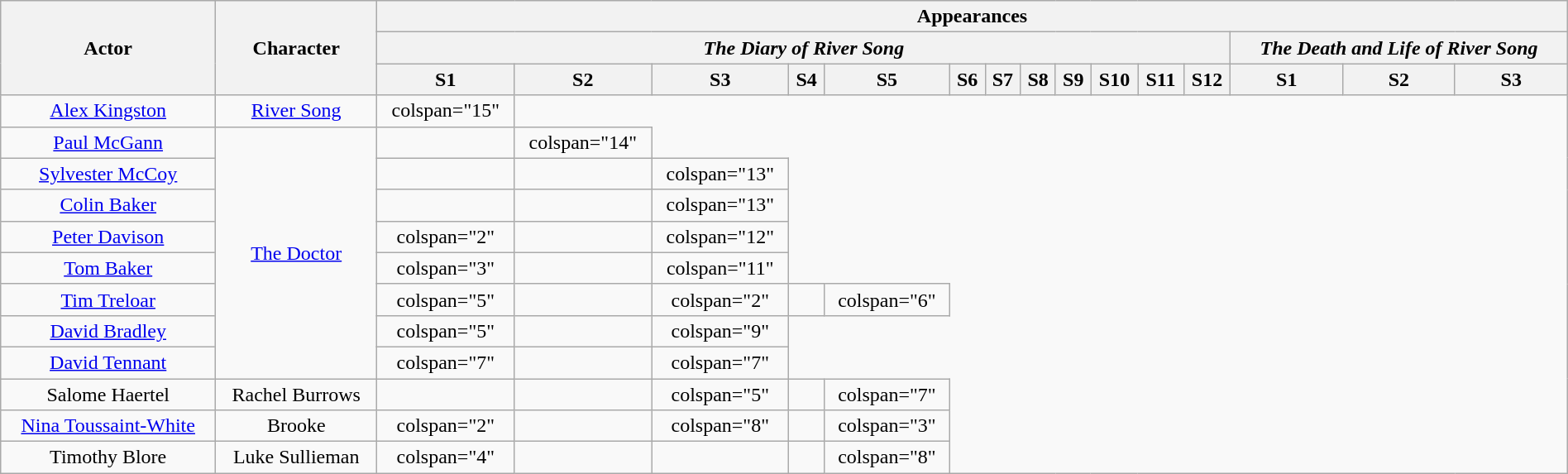<table class="wikitable" style="text-align:center;" width="100%">
<tr ">
<th rowspan="3">Actor</th>
<th rowspan="3">Character</th>
<th colspan="15">Appearances</th>
</tr>
<tr>
<th colspan="12"><em>The Diary of River Song</em></th>
<th colspan="3"><em>The Death and Life of River Song</em></th>
</tr>
<tr>
<th>S1</th>
<th>S2</th>
<th>S3</th>
<th>S4</th>
<th>S5</th>
<th>S6</th>
<th>S7</th>
<th>S8</th>
<th>S9</th>
<th>S10</th>
<th>S11</th>
<th>S12</th>
<th>S1</th>
<th>S2</th>
<th>S3</th>
</tr>
<tr>
<td><a href='#'>Alex Kingston</a></td>
<td><a href='#'>River Song</a></td>
<td>colspan="15" </td>
</tr>
<tr>
<td><a href='#'>Paul McGann</a></td>
<td rowspan="8"><a href='#'>The Doctor</a></td>
<td></td>
<td>colspan="14" </td>
</tr>
<tr>
<td><a href='#'>Sylvester McCoy</a></td>
<td></td>
<td></td>
<td>colspan="13" </td>
</tr>
<tr>
<td><a href='#'>Colin Baker</a></td>
<td></td>
<td></td>
<td>colspan="13" </td>
</tr>
<tr>
<td><a href='#'>Peter Davison</a></td>
<td>colspan="2" </td>
<td></td>
<td>colspan="12" </td>
</tr>
<tr>
<td><a href='#'>Tom Baker</a></td>
<td>colspan="3" </td>
<td></td>
<td>colspan="11" </td>
</tr>
<tr>
<td><a href='#'>Tim Treloar</a></td>
<td>colspan="5" </td>
<td></td>
<td>colspan="2" </td>
<td></td>
<td>colspan="6" </td>
</tr>
<tr>
<td><a href='#'>David Bradley</a></td>
<td>colspan="5" </td>
<td></td>
<td>colspan="9" </td>
</tr>
<tr>
<td><a href='#'>David Tennant</a></td>
<td>colspan="7" </td>
<td></td>
<td>colspan="7" </td>
</tr>
<tr>
<td>Salome Haertel</td>
<td>Rachel Burrows</td>
<td></td>
<td></td>
<td>colspan="5" </td>
<td></td>
<td>colspan="7" </td>
</tr>
<tr>
<td><a href='#'>Nina Toussaint-White</a></td>
<td>Brooke</td>
<td>colspan="2" </td>
<td></td>
<td>colspan="8" </td>
<td></td>
<td>colspan="3" </td>
</tr>
<tr>
<td>Timothy Blore</td>
<td>Luke Sullieman</td>
<td>colspan="4" </td>
<td></td>
<td></td>
<td></td>
<td>colspan="8" </td>
</tr>
</table>
